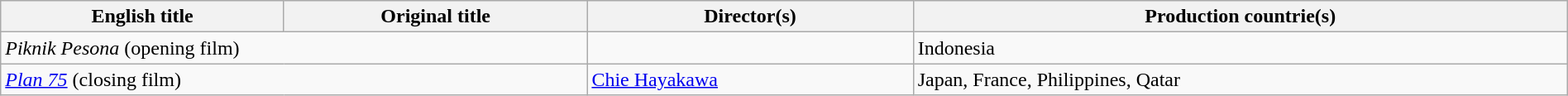<table class="sortable wikitable" style="width:100%; margin-bottom:4px">
<tr>
<th scope="col">English title</th>
<th scope="col">Original title</th>
<th scope="col">Director(s)</th>
<th scope="col">Production countrie(s)</th>
</tr>
<tr>
<td colspan="2"><em>Piknik Pesona</em> (opening film)</td>
<td></td>
<td>Indonesia</td>
</tr>
<tr>
<td colspan="2"><em><a href='#'>Plan 75</a></em> (closing film)</td>
<td><a href='#'>Chie Hayakawa</a></td>
<td>Japan, France, Philippines, Qatar</td>
</tr>
</table>
